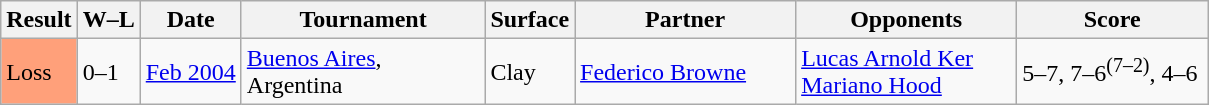<table class="sortable wikitable">
<tr>
<th>Result</th>
<th class="unsortable">W–L</th>
<th>Date</th>
<th style="width:155px">Tournament</th>
<th style="width:50px">Surface</th>
<th style="width:140px">Partner</th>
<th style="width:140px">Opponents</th>
<th style="width:120px" class="unsortable">Score</th>
</tr>
<tr>
<td style="background:#ffa07a;">Loss</td>
<td>0–1</td>
<td><a href='#'>Feb 2004</a></td>
<td><a href='#'>Buenos Aires</a>, Argentina</td>
<td>Clay</td>
<td> <a href='#'>Federico Browne</a></td>
<td> <a href='#'>Lucas Arnold Ker</a><br> <a href='#'>Mariano Hood</a></td>
<td>5–7, 7–6<sup>(7–2)</sup>, 4–6</td>
</tr>
</table>
